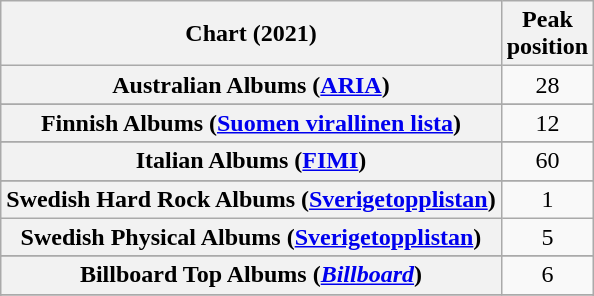<table class="wikitable sortable plainrowheaders" style="text-align:center">
<tr>
<th scope="col">Chart (2021)</th>
<th scope="col">Peak<br>position</th>
</tr>
<tr>
<th scope="row">Australian Albums (<a href='#'>ARIA</a>)</th>
<td>28</td>
</tr>
<tr>
</tr>
<tr>
</tr>
<tr>
</tr>
<tr>
</tr>
<tr>
</tr>
<tr>
<th scope="row">Finnish Albums (<a href='#'>Suomen virallinen lista</a>)</th>
<td>12</td>
</tr>
<tr>
</tr>
<tr>
</tr>
<tr>
<th scope="row">Italian Albums (<a href='#'>FIMI</a>)</th>
<td>60</td>
</tr>
<tr>
</tr>
<tr>
</tr>
<tr>
</tr>
<tr>
<th scope="row">Swedish Hard Rock Albums (<a href='#'>Sverigetopplistan</a>)</th>
<td>1</td>
</tr>
<tr>
<th scope="row">Swedish Physical Albums (<a href='#'>Sverigetopplistan</a>)</th>
<td>5</td>
</tr>
<tr>
</tr>
<tr>
</tr>
<tr>
</tr>
<tr>
</tr>
<tr>
</tr>
<tr>
</tr>
<tr>
<th scope="row">Billboard Top Albums (<a href='#'><em>Billboard</em></a>)</th>
<td>6</td>
</tr>
<tr>
</tr>
<tr>
</tr>
</table>
